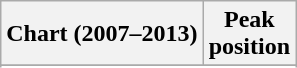<table class="wikitable sortable">
<tr>
<th scope="col">Chart (2007–2013)</th>
<th scope="col">Peak<br>position</th>
</tr>
<tr>
</tr>
<tr>
</tr>
<tr>
</tr>
<tr>
</tr>
<tr>
</tr>
<tr>
</tr>
<tr>
</tr>
<tr>
</tr>
<tr>
</tr>
<tr>
</tr>
<tr>
</tr>
</table>
